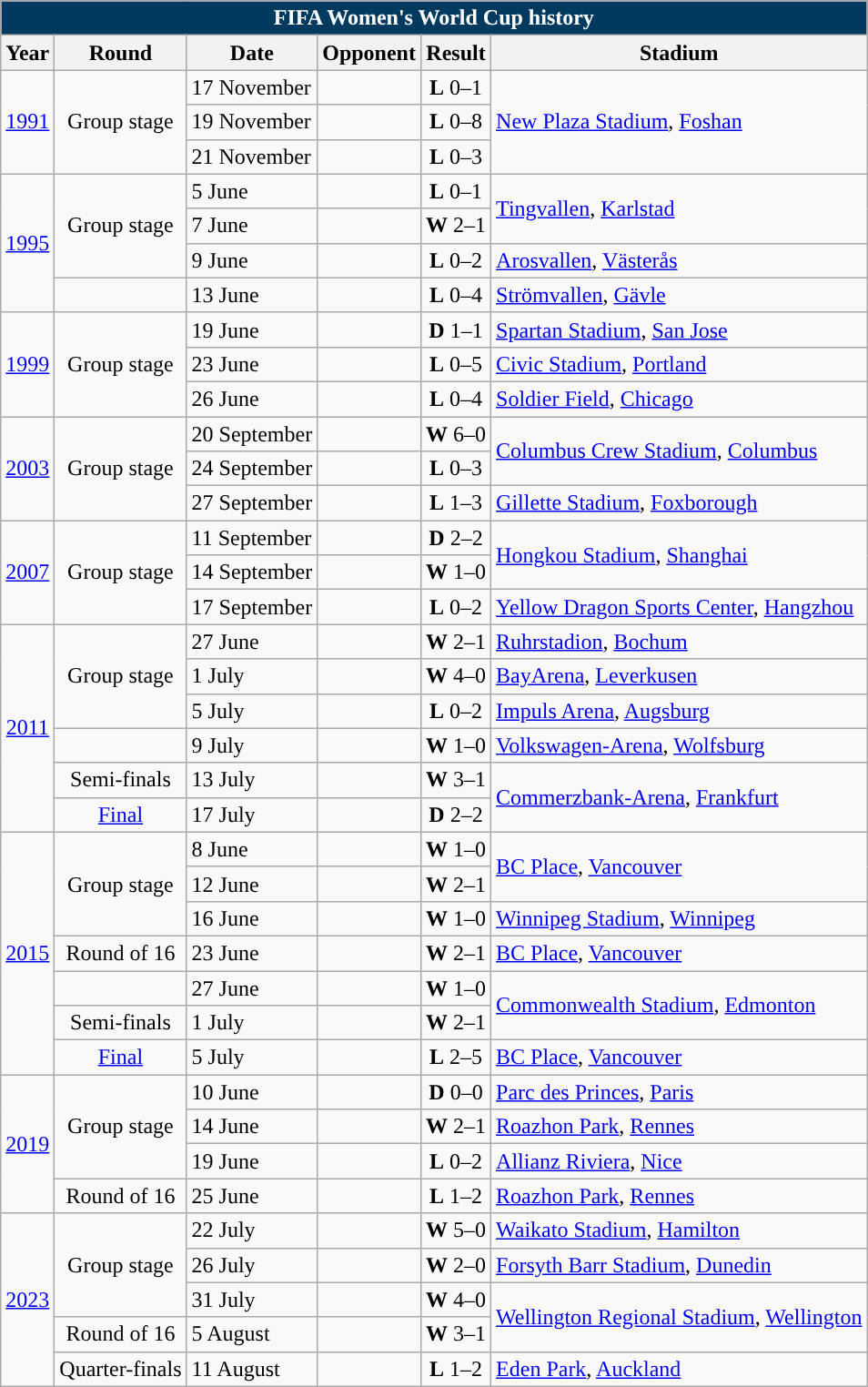<table class="wikitable mw-collapsible" style="text-align: center;font-size:100%;">
<tr>
<th colspan=6 style="background: #013A5E; color: #FFFFFF;">FIFA Women's World Cup history</th>
</tr>
<tr>
<th>Year</th>
<th>Round</th>
<th>Date</th>
<th>Opponent</th>
<th>Result</th>
<th>Stadium</th>
</tr>
<tr>
<td rowspan=3> <a href='#'>1991</a></td>
<td rowspan=3>Group stage</td>
<td align="left">17 November</td>
<td align="left"></td>
<td><strong>L</strong> 0–1</td>
<td rowspan=3 align="left"><a href='#'>New Plaza Stadium</a>, <a href='#'>Foshan</a></td>
</tr>
<tr>
<td align="left">19 November</td>
<td align="left"></td>
<td><strong>L</strong> 0–8</td>
</tr>
<tr>
<td align="left">21 November</td>
<td align="left"></td>
<td><strong>L</strong> 0–3</td>
</tr>
<tr>
<td rowspan=4> <a href='#'>1995</a></td>
<td rowspan=3>Group stage</td>
<td align="left">5 June</td>
<td align="left"></td>
<td><strong>L</strong> 0–1</td>
<td rowspan=2 align="left"><a href='#'>Tingvallen</a>, <a href='#'>Karlstad</a></td>
</tr>
<tr>
<td align="left">7 June</td>
<td align="left"></td>
<td><strong>W</strong> 2–1</td>
</tr>
<tr>
<td align="left">9 June</td>
<td align="left"></td>
<td><strong>L</strong> 0–2</td>
<td align="left"><a href='#'>Arosvallen</a>, <a href='#'>Västerås</a></td>
</tr>
<tr>
<td></td>
<td align="left">13 June</td>
<td align="left"></td>
<td><strong>L</strong> 0–4</td>
<td align="left"><a href='#'>Strömvallen</a>, <a href='#'>Gävle</a></td>
</tr>
<tr>
<td rowspan=3> <a href='#'>1999</a></td>
<td rowspan=3>Group stage</td>
<td align="left">19 June</td>
<td align="left"></td>
<td><strong>D</strong> 1–1</td>
<td align="left"><a href='#'>Spartan Stadium</a>, <a href='#'>San Jose</a></td>
</tr>
<tr>
<td align="left">23 June</td>
<td align="left"></td>
<td><strong>L</strong> 0–5</td>
<td align="left"><a href='#'>Civic Stadium</a>, <a href='#'>Portland</a></td>
</tr>
<tr>
<td align="left">26 June</td>
<td align="left"></td>
<td><strong>L</strong> 0–4</td>
<td align="left"><a href='#'>Soldier Field</a>, <a href='#'>Chicago</a></td>
</tr>
<tr>
<td rowspan=3> <a href='#'>2003</a></td>
<td rowspan=3>Group stage</td>
<td align="left">20 September</td>
<td align="left"></td>
<td><strong>W</strong> 6–0</td>
<td rowspan=2 align="left"><a href='#'>Columbus Crew Stadium</a>, <a href='#'>Columbus</a></td>
</tr>
<tr>
<td align="left">24 September</td>
<td align="left"></td>
<td><strong>L</strong> 0–3</td>
</tr>
<tr>
<td align="left">27 September</td>
<td align="left"></td>
<td><strong>L</strong> 1–3</td>
<td align="left"><a href='#'>Gillette Stadium</a>, <a href='#'>Foxborough</a></td>
</tr>
<tr>
<td rowspan=3> <a href='#'>2007</a></td>
<td rowspan=3>Group stage</td>
<td align="left">11 September</td>
<td align="left"></td>
<td><strong>D</strong> 2–2</td>
<td rowspan=2 align="left"><a href='#'>Hongkou Stadium</a>, <a href='#'>Shanghai</a></td>
</tr>
<tr>
<td align="left">14 September</td>
<td align="left"></td>
<td><strong>W</strong> 1–0</td>
</tr>
<tr>
<td align="left">17 September</td>
<td align="left"></td>
<td><strong>L</strong> 0–2</td>
<td align="left"><a href='#'>Yellow Dragon Sports Center</a>, <a href='#'>Hangzhou</a></td>
</tr>
<tr>
<td rowspan=6> <a href='#'>2011</a></td>
<td rowspan=3>Group stage</td>
<td align="left">27 June</td>
<td align="left"></td>
<td><strong>W</strong> 2–1</td>
<td align="left"><a href='#'>Ruhrstadion</a>, <a href='#'>Bochum</a></td>
</tr>
<tr>
<td align="left">1 July</td>
<td align="left"></td>
<td><strong>W</strong> 4–0</td>
<td align="left"><a href='#'>BayArena</a>, <a href='#'>Leverkusen</a></td>
</tr>
<tr>
<td align="left">5 July</td>
<td align="left"></td>
<td><strong>L</strong> 0–2</td>
<td align="left"><a href='#'>Impuls Arena</a>, <a href='#'>Augsburg</a></td>
</tr>
<tr>
<td></td>
<td align="left">9 July</td>
<td align="left"></td>
<td><strong>W</strong> 1–0</td>
<td align="left"><a href='#'>Volkswagen-Arena</a>, <a href='#'>Wolfsburg</a></td>
</tr>
<tr>
<td>Semi-finals</td>
<td align="left">13 July</td>
<td align="left"></td>
<td><strong>W</strong> 3–1</td>
<td rowspan=2 align="left"><a href='#'>Commerzbank-Arena</a>, <a href='#'>Frankfurt</a></td>
</tr>
<tr>
<td><a href='#'>Final</a></td>
<td align="left">17 July</td>
<td align="left"></td>
<td><strong>D</strong> 2–2 </td>
</tr>
<tr>
<td rowspan=7> <a href='#'>2015</a></td>
<td rowspan=3>Group stage</td>
<td align="left">8 June</td>
<td align="left"></td>
<td><strong>W</strong> 1–0</td>
<td rowspan=2 align="left"><a href='#'>BC Place</a>, <a href='#'>Vancouver</a></td>
</tr>
<tr>
<td align="left">12 June</td>
<td align="left"></td>
<td><strong>W</strong> 2–1</td>
</tr>
<tr>
<td align="left">16 June</td>
<td align="left"></td>
<td><strong>W</strong> 1–0</td>
<td align="left"><a href='#'>Winnipeg Stadium</a>, <a href='#'>Winnipeg</a></td>
</tr>
<tr>
<td>Round of 16</td>
<td align="left">23 June</td>
<td align="left"></td>
<td><strong>W</strong> 2–1</td>
<td align="left"><a href='#'>BC Place</a>, <a href='#'>Vancouver</a></td>
</tr>
<tr>
<td></td>
<td align="left">27 June</td>
<td align="left"></td>
<td><strong>W</strong> 1–0</td>
<td rowspan=2 align="left"><a href='#'>Commonwealth Stadium</a>, <a href='#'>Edmonton</a></td>
</tr>
<tr>
<td>Semi-finals</td>
<td align="left">1 July</td>
<td align="left"></td>
<td><strong>W</strong> 2–1</td>
</tr>
<tr>
<td><a href='#'>Final</a></td>
<td align="left">5 July</td>
<td align="left"></td>
<td><strong>L</strong> 2–5</td>
<td align="left"><a href='#'>BC Place</a>, <a href='#'>Vancouver</a></td>
</tr>
<tr>
<td rowspan=4> <a href='#'>2019</a></td>
<td rowspan=3>Group stage</td>
<td align="left">10 June</td>
<td align="left"></td>
<td><strong>D</strong> 0–0</td>
<td align="left"><a href='#'>Parc des Princes</a>, <a href='#'>Paris</a></td>
</tr>
<tr>
<td align="left">14 June</td>
<td align="left"></td>
<td><strong>W</strong> 2–1</td>
<td align="left"><a href='#'>Roazhon Park</a>, <a href='#'>Rennes</a></td>
</tr>
<tr>
<td align="left">19 June</td>
<td align="left"></td>
<td><strong>L</strong> 0–2</td>
<td align="left"><a href='#'>Allianz Riviera</a>, <a href='#'>Nice</a></td>
</tr>
<tr>
<td>Round of 16</td>
<td align="left">25 June</td>
<td align="left"></td>
<td><strong>L</strong> 1–2</td>
<td align="left"><a href='#'>Roazhon Park</a>, <a href='#'>Rennes</a></td>
</tr>
<tr>
<td rowspan=5>  <a href='#'>2023</a></td>
<td rowspan=3>Group stage</td>
<td align="left">22 July</td>
<td align="left"></td>
<td><strong>W</strong> 5–0</td>
<td align="left"><a href='#'>Waikato Stadium</a>, <a href='#'>Hamilton</a></td>
</tr>
<tr>
<td align="left">26 July</td>
<td align="left"></td>
<td><strong>W</strong> 2–0</td>
<td align="left"><a href='#'>Forsyth Barr Stadium</a>, <a href='#'>Dunedin</a></td>
</tr>
<tr>
<td align="left">31 July</td>
<td align="left"></td>
<td><strong>W</strong> 4–0</td>
<td rowspan=2 align="left"><a href='#'>Wellington Regional Stadium</a>, <a href='#'>Wellington</a></td>
</tr>
<tr>
<td>Round of 16</td>
<td align="left">5 August</td>
<td align="left"></td>
<td><strong>W</strong> 3–1</td>
</tr>
<tr>
<td>Quarter-finals</td>
<td align="left">11 August</td>
<td align="left"></td>
<td><strong>L</strong> 1–2</td>
<td rowspan="2" align="left"><a href='#'>Eden Park</a>, <a href='#'>Auckland</a></td>
</tr>
</table>
